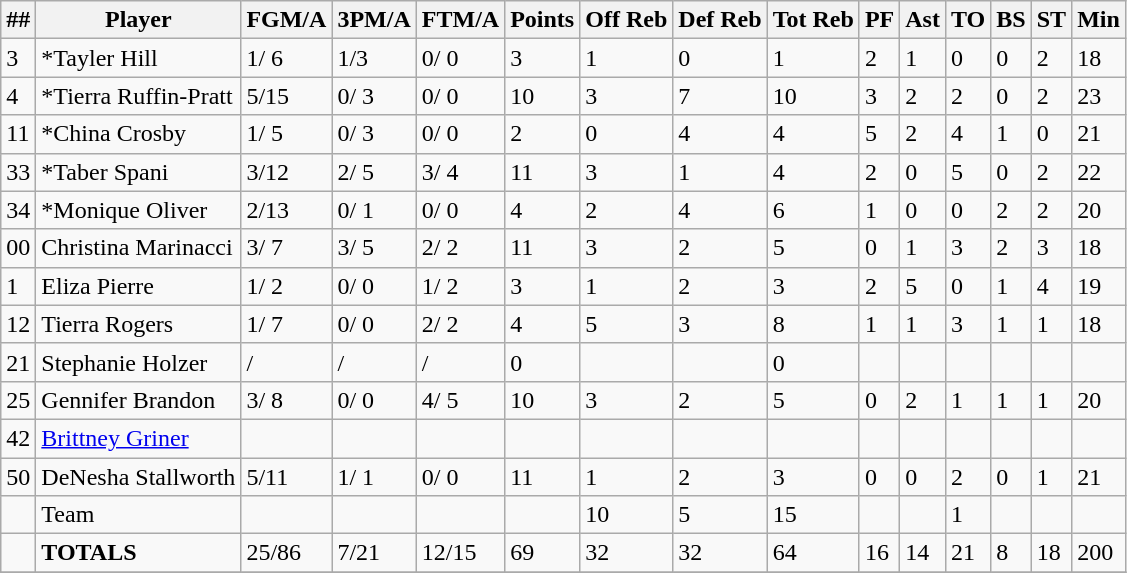<table class="wikitable sortable">
<tr>
<th>##</th>
<th>Player</th>
<th>FGM/A</th>
<th>3PM/A</th>
<th>FTM/A</th>
<th>Points</th>
<th>Off Reb</th>
<th>Def Reb</th>
<th>Tot Reb</th>
<th>PF</th>
<th>Ast</th>
<th>TO</th>
<th>BS</th>
<th>ST</th>
<th>Min</th>
</tr>
<tr>
<td>3</td>
<td>*Tayler Hill</td>
<td>1/ 6</td>
<td>1/3</td>
<td>0/ 0</td>
<td>3</td>
<td>1</td>
<td>0</td>
<td>1</td>
<td>2</td>
<td>1</td>
<td>0</td>
<td>0</td>
<td>2</td>
<td>18</td>
</tr>
<tr>
<td>4</td>
<td>*Tierra Ruffin-Pratt</td>
<td>5/15</td>
<td>0/ 3</td>
<td>0/ 0</td>
<td>10</td>
<td>3</td>
<td>7</td>
<td>10</td>
<td>3</td>
<td>2</td>
<td>2</td>
<td>0</td>
<td>2</td>
<td>23</td>
</tr>
<tr>
<td>11</td>
<td>*China Crosby</td>
<td>1/ 5</td>
<td>0/ 3</td>
<td>0/ 0</td>
<td>2</td>
<td>0</td>
<td>4</td>
<td>4</td>
<td>5</td>
<td>2</td>
<td>4</td>
<td>1</td>
<td>0</td>
<td>21</td>
</tr>
<tr>
<td>33</td>
<td>*Taber Spani</td>
<td>3/12</td>
<td>2/ 5</td>
<td>3/ 4</td>
<td>11</td>
<td>3</td>
<td>1</td>
<td>4</td>
<td>2</td>
<td>0</td>
<td>5</td>
<td>0</td>
<td>2</td>
<td>22</td>
</tr>
<tr>
<td>34</td>
<td>*Monique Oliver</td>
<td>2/13</td>
<td>0/ 1</td>
<td>0/ 0</td>
<td>4</td>
<td>2</td>
<td>4</td>
<td>6</td>
<td>1</td>
<td>0</td>
<td>0</td>
<td>2</td>
<td>2</td>
<td>20</td>
</tr>
<tr>
<td>00</td>
<td>Christina Marinacci</td>
<td>3/ 7</td>
<td>3/ 5</td>
<td>2/ 2</td>
<td>11</td>
<td>3</td>
<td>2</td>
<td>5</td>
<td>0</td>
<td>1</td>
<td>3</td>
<td>2</td>
<td>3</td>
<td>18</td>
</tr>
<tr>
<td>1</td>
<td>Eliza Pierre</td>
<td>1/ 2</td>
<td>0/ 0</td>
<td>1/ 2</td>
<td>3</td>
<td>1</td>
<td>2</td>
<td>3</td>
<td>2</td>
<td>5</td>
<td>0</td>
<td>1</td>
<td>4</td>
<td>19</td>
</tr>
<tr>
<td>12</td>
<td>Tierra Rogers</td>
<td>1/ 7</td>
<td>0/ 0</td>
<td>2/ 2</td>
<td>4</td>
<td>5</td>
<td>3</td>
<td>8</td>
<td>1</td>
<td>1</td>
<td>3</td>
<td>1</td>
<td>1</td>
<td>18</td>
</tr>
<tr>
<td>21</td>
<td>Stephanie Holzer</td>
<td>/</td>
<td>/</td>
<td>/</td>
<td>0</td>
<td></td>
<td></td>
<td>0</td>
<td></td>
<td></td>
<td></td>
<td></td>
<td></td>
<td></td>
</tr>
<tr>
<td>25</td>
<td>Gennifer Brandon</td>
<td>3/ 8</td>
<td>0/ 0</td>
<td>4/ 5</td>
<td>10</td>
<td>3</td>
<td>2</td>
<td>5</td>
<td>0</td>
<td>2</td>
<td>1</td>
<td>1</td>
<td>1</td>
<td>20</td>
</tr>
<tr>
<td>42</td>
<td><a href='#'>Brittney Griner</a></td>
<td></td>
<td></td>
<td></td>
<td></td>
<td></td>
<td></td>
<td></td>
<td></td>
<td></td>
<td></td>
<td></td>
<td></td>
<td></td>
</tr>
<tr>
<td>50</td>
<td>DeNesha Stallworth</td>
<td>5/11</td>
<td>1/ 1</td>
<td>0/ 0</td>
<td>11</td>
<td>1</td>
<td>2</td>
<td>3</td>
<td>0</td>
<td>0</td>
<td>2</td>
<td>0</td>
<td>1</td>
<td>21</td>
</tr>
<tr>
<td></td>
<td>Team</td>
<td></td>
<td></td>
<td></td>
<td></td>
<td>10</td>
<td>5</td>
<td>15</td>
<td></td>
<td></td>
<td>1</td>
<td></td>
<td></td>
<td></td>
</tr>
<tr>
<td></td>
<td><strong>TOTALS</strong></td>
<td>25/86</td>
<td>7/21</td>
<td>12/15</td>
<td>69</td>
<td>32</td>
<td>32</td>
<td>64</td>
<td>16</td>
<td>14</td>
<td>21</td>
<td>8</td>
<td>18</td>
<td>200</td>
</tr>
<tr>
</tr>
</table>
